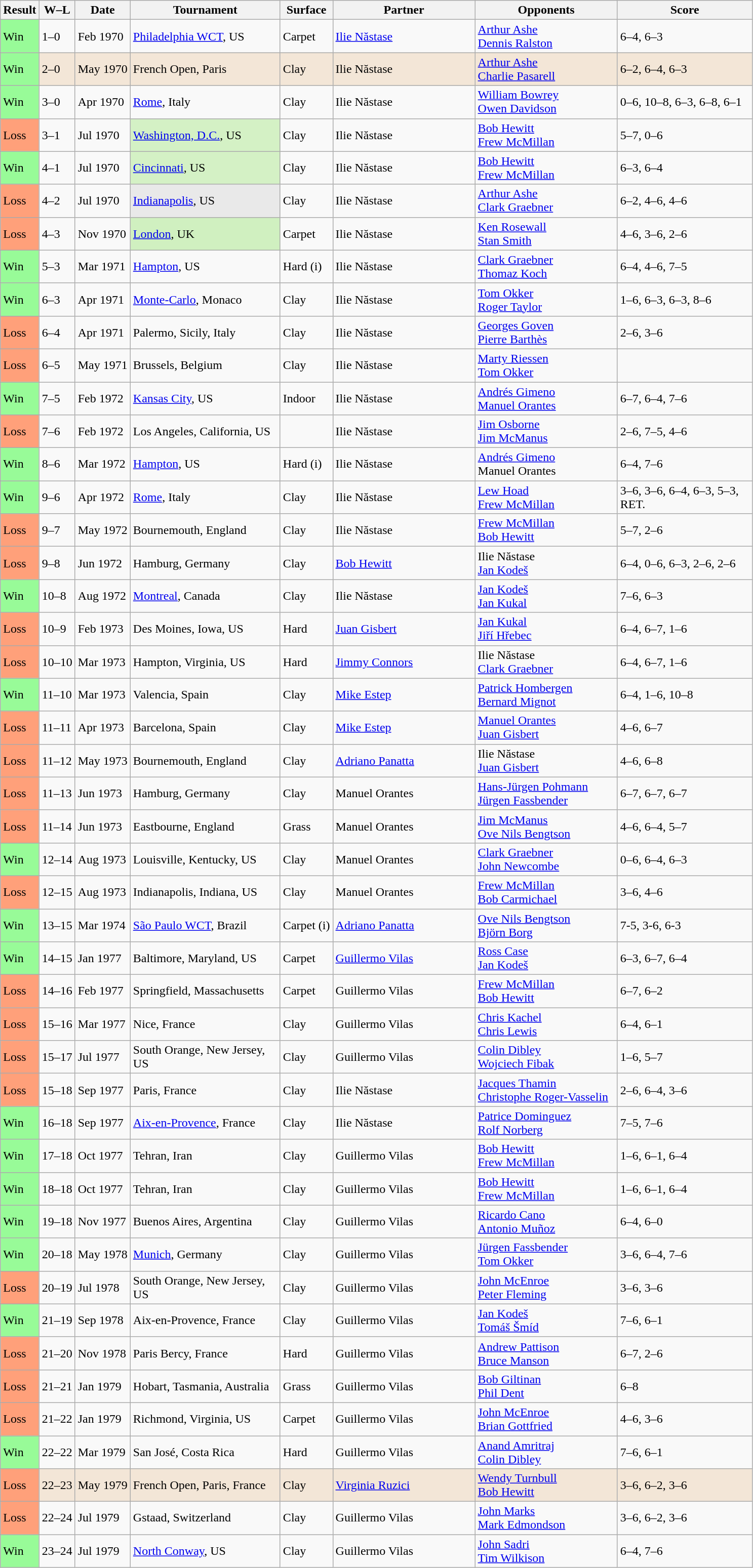<table class="sortable wikitable">
<tr>
<th>Result</th>
<th class="unsortable">W–L</th>
<th>Date</th>
<th style="width:190px">Tournament</th>
<th>Surface</th>
<th style="width:180px">Partner</th>
<th style="width:180px">Opponents</th>
<th style="width:170px" class="unsortable">Score</th>
</tr>
<tr>
<td style="background:#98fb98;">Win</td>
<td>1–0</td>
<td>Feb 1970</td>
<td><a href='#'>Philadelphia WCT</a>, US</td>
<td>Carpet</td>
<td> <a href='#'>Ilie Năstase</a></td>
<td> <a href='#'>Arthur Ashe</a> <br>  <a href='#'>Dennis Ralston</a></td>
<td>6–4, 6–3</td>
</tr>
<tr style="background:#f3e6d7;">
<td style="background:#98fb98;">Win</td>
<td>2–0</td>
<td>May 1970</td>
<td>French Open, Paris</td>
<td>Clay</td>
<td> Ilie Năstase</td>
<td> <a href='#'>Arthur Ashe</a> <br>  <a href='#'>Charlie Pasarell</a></td>
<td>6–2, 6–4, 6–3</td>
</tr>
<tr>
<td style="background:#98fb98;">Win</td>
<td>3–0</td>
<td>Apr 1970</td>
<td><a href='#'>Rome</a>, Italy</td>
<td>Clay</td>
<td> Ilie Năstase</td>
<td> <a href='#'>William Bowrey</a> <br>  <a href='#'>Owen Davidson</a></td>
<td>0–6, 10–8, 6–3, 6–8, 6–1</td>
</tr>
<tr>
<td style="background:#ffa07a;">Loss</td>
<td>3–1</td>
<td>Jul 1970</td>
<td style="background:#d4f1c5;"><a href='#'>Washington, D.C.</a>, US</td>
<td>Clay</td>
<td> Ilie Năstase</td>
<td> <a href='#'>Bob Hewitt</a> <br>  <a href='#'>Frew McMillan</a></td>
<td>5–7, 0–6</td>
</tr>
<tr>
<td style="background:#98fb98;">Win</td>
<td>4–1</td>
<td>Jul 1970</td>
<td style="background:#d4f1c5;"><a href='#'>Cincinnati</a>, US</td>
<td>Clay</td>
<td> Ilie Năstase</td>
<td> <a href='#'>Bob Hewitt</a> <br>  <a href='#'>Frew McMillan</a></td>
<td>6–3, 6–4</td>
</tr>
<tr>
<td style="background:#ffa07a;">Loss</td>
<td>4–2</td>
<td>Jul 1970</td>
<td style="background:#e9e9e9;"><a href='#'>Indianapolis</a>, US</td>
<td>Clay</td>
<td> Ilie Năstase</td>
<td> <a href='#'>Arthur Ashe</a> <br>  <a href='#'>Clark Graebner</a></td>
<td>6–2, 4–6, 4–6</td>
</tr>
<tr>
<td style="background:#ffa07a;">Loss</td>
<td>4–3</td>
<td>Nov 1970</td>
<td bgcolor=#d0f0c0><a href='#'>London</a>, UK</td>
<td>Carpet</td>
<td> Ilie Năstase</td>
<td> <a href='#'>Ken Rosewall</a> <br>  <a href='#'>Stan Smith</a></td>
<td>4–6, 3–6, 2–6</td>
</tr>
<tr>
<td style="background:#98fb98;">Win</td>
<td>5–3</td>
<td>Mar 1971</td>
<td><a href='#'>Hampton</a>, US</td>
<td>Hard (i)</td>
<td> Ilie Năstase</td>
<td> <a href='#'>Clark Graebner</a> <br>  <a href='#'>Thomaz Koch</a></td>
<td>6–4, 4–6, 7–5</td>
</tr>
<tr>
<td style="background:#98fb98;">Win</td>
<td>6–3</td>
<td>Apr 1971</td>
<td><a href='#'>Monte-Carlo</a>, Monaco</td>
<td>Clay</td>
<td> Ilie Năstase</td>
<td> <a href='#'>Tom Okker</a> <br>  <a href='#'>Roger Taylor</a></td>
<td>1–6, 6–3, 6–3, 8–6</td>
</tr>
<tr>
<td style="background:#ffa07a;">Loss</td>
<td>6–4</td>
<td>Apr 1971</td>
<td>Palermo, Sicily, Italy</td>
<td>Clay</td>
<td> Ilie Năstase</td>
<td> <a href='#'>Georges Goven</a> <br>  <a href='#'>Pierre Barthès</a></td>
<td>2–6, 3–6</td>
</tr>
<tr>
<td style="background:#ffa07a;">Loss</td>
<td>6–5</td>
<td>May 1971</td>
<td>Brussels, Belgium</td>
<td>Clay</td>
<td> Ilie Năstase</td>
<td> <a href='#'>Marty Riessen</a> <br>  <a href='#'>Tom Okker</a></td>
<td></td>
</tr>
<tr>
<td style="background:#98fb98;">Win</td>
<td>7–5</td>
<td>Feb 1972</td>
<td><a href='#'>Kansas City</a>, US</td>
<td>Indoor</td>
<td> Ilie Năstase</td>
<td> <a href='#'>Andrés Gimeno</a> <br>  <a href='#'>Manuel Orantes</a></td>
<td>6–7, 6–4, 7–6</td>
</tr>
<tr>
<td style="background:#ffa07a;">Loss</td>
<td>7–6</td>
<td>Feb 1972</td>
<td>Los Angeles, California, US</td>
<td></td>
<td> Ilie Năstase</td>
<td> <a href='#'>Jim Osborne</a> <br>  <a href='#'>Jim McManus</a></td>
<td>2–6, 7–5, 4–6</td>
</tr>
<tr>
<td style="background:#98fb98;">Win</td>
<td>8–6</td>
<td>Mar 1972</td>
<td><a href='#'>Hampton</a>, US</td>
<td>Hard (i)</td>
<td> Ilie Năstase</td>
<td> <a href='#'>Andrés Gimeno</a> <br>  Manuel Orantes</td>
<td>6–4, 7–6</td>
</tr>
<tr>
<td style="background:#98fb98;">Win</td>
<td>9–6</td>
<td>Apr 1972</td>
<td><a href='#'>Rome</a>, Italy</td>
<td>Clay</td>
<td> Ilie Năstase</td>
<td> <a href='#'>Lew Hoad</a> <br>  <a href='#'>Frew McMillan</a></td>
<td>3–6, 3–6, 6–4, 6–3, 5–3, RET.</td>
</tr>
<tr>
<td style="background:#ffa07a;">Loss</td>
<td>9–7</td>
<td>May 1972</td>
<td>Bournemouth, England</td>
<td>Clay</td>
<td> Ilie Năstase</td>
<td> <a href='#'>Frew McMillan</a> <br>  <a href='#'>Bob Hewitt</a></td>
<td>5–7, 2–6</td>
</tr>
<tr>
<td style="background:#ffa07a;">Loss</td>
<td>9–8</td>
<td>Jun 1972</td>
<td>Hamburg, Germany</td>
<td>Clay</td>
<td> <a href='#'>Bob Hewitt</a></td>
<td> Ilie Năstase <br>  <a href='#'>Jan Kodeš</a></td>
<td>6–4, 0–6, 6–3, 2–6, 2–6</td>
</tr>
<tr>
<td style="background:#98fb98;">Win</td>
<td>10–8</td>
<td>Aug 1972</td>
<td><a href='#'>Montreal</a>, Canada</td>
<td>Clay</td>
<td> Ilie Năstase</td>
<td> <a href='#'>Jan Kodeš</a> <br>  <a href='#'>Jan Kukal</a></td>
<td>7–6, 6–3</td>
</tr>
<tr>
<td style="background:#ffa07a;">Loss</td>
<td>10–9</td>
<td>Feb 1973</td>
<td>Des Moines, Iowa, US</td>
<td>Hard</td>
<td> <a href='#'>Juan Gisbert</a></td>
<td> <a href='#'>Jan Kukal</a> <br>  <a href='#'>Jiří Hřebec</a></td>
<td>6–4, 6–7, 1–6</td>
</tr>
<tr>
<td style="background:#ffa07a;">Loss</td>
<td>10–10</td>
<td>Mar 1973</td>
<td>Hampton, Virginia, US</td>
<td>Hard</td>
<td> <a href='#'>Jimmy Connors</a></td>
<td> Ilie Năstase <br>  <a href='#'>Clark Graebner</a></td>
<td>6–4, 6–7, 1–6</td>
</tr>
<tr>
<td style="background:#98fb98;">Win</td>
<td>11–10</td>
<td>Mar 1973</td>
<td>Valencia, Spain</td>
<td>Clay</td>
<td> <a href='#'>Mike Estep</a></td>
<td> <a href='#'>Patrick Hombergen</a> <br>  <a href='#'>Bernard Mignot</a></td>
<td>6–4, 1–6, 10–8</td>
</tr>
<tr>
<td style="background:#ffa07a;">Loss</td>
<td>11–11</td>
<td>Apr 1973</td>
<td>Barcelona, Spain</td>
<td>Clay</td>
<td> <a href='#'>Mike Estep</a></td>
<td> <a href='#'>Manuel Orantes</a> <br>  <a href='#'>Juan Gisbert</a></td>
<td>4–6, 6–7</td>
</tr>
<tr>
<td style="background:#ffa07a;">Loss</td>
<td>11–12</td>
<td>May 1973</td>
<td>Bournemouth, England</td>
<td>Clay</td>
<td> <a href='#'>Adriano Panatta</a></td>
<td> Ilie Năstase <br>  <a href='#'>Juan Gisbert</a></td>
<td>4–6, 6–8</td>
</tr>
<tr>
<td style="background:#ffa07a;">Loss</td>
<td>11–13</td>
<td>Jun 1973</td>
<td>Hamburg, Germany</td>
<td>Clay</td>
<td> Manuel Orantes</td>
<td> <a href='#'>Hans-Jürgen Pohmann</a> <br>  <a href='#'>Jürgen Fassbender</a></td>
<td>6–7, 6–7, 6–7</td>
</tr>
<tr>
<td style="background:#ffa07a;">Loss</td>
<td>11–14</td>
<td>Jun 1973</td>
<td>Eastbourne, England</td>
<td>Grass</td>
<td> Manuel Orantes</td>
<td> <a href='#'>Jim McManus</a> <br>  <a href='#'>Ove Nils Bengtson</a></td>
<td>4–6, 6–4, 5–7</td>
</tr>
<tr>
<td style="background:#98fb98;">Win</td>
<td>12–14</td>
<td>Aug 1973</td>
<td>Louisville, Kentucky, US</td>
<td>Clay</td>
<td> Manuel Orantes</td>
<td> <a href='#'>Clark Graebner</a> <br>  <a href='#'>John Newcombe</a></td>
<td>0–6, 6–4, 6–3</td>
</tr>
<tr>
<td style="background:#ffa07a;">Loss</td>
<td>12–15</td>
<td>Aug 1973</td>
<td>Indianapolis, Indiana, US</td>
<td>Clay</td>
<td> Manuel Orantes</td>
<td> <a href='#'>Frew McMillan</a> <br>  <a href='#'>Bob Carmichael</a></td>
<td>3–6, 4–6</td>
</tr>
<tr>
<td style="background:#98fb98;">Win</td>
<td>13–15</td>
<td>Mar 1974</td>
<td><a href='#'>São Paulo WCT</a>, Brazil</td>
<td>Carpet (i)</td>
<td> <a href='#'>Adriano Panatta</a></td>
<td> <a href='#'>Ove Nils Bengtson</a> <br>  <a href='#'>Björn Borg</a></td>
<td>7-5, 3-6, 6-3</td>
</tr>
<tr>
<td style="background:#98fb98;">Win</td>
<td>14–15</td>
<td>Jan 1977</td>
<td>Baltimore, Maryland, US</td>
<td>Carpet</td>
<td> <a href='#'>Guillermo Vilas</a></td>
<td> <a href='#'>Ross Case</a> <br>  <a href='#'>Jan Kodeš</a></td>
<td>6–3, 6–7, 6–4</td>
</tr>
<tr>
<td style="background:#ffa07a;">Loss</td>
<td>14–16</td>
<td>Feb 1977</td>
<td>Springfield, Massachusetts</td>
<td>Carpet</td>
<td> Guillermo Vilas</td>
<td> <a href='#'>Frew McMillan</a> <br>  <a href='#'>Bob Hewitt</a></td>
<td>6–7, 6–2</td>
</tr>
<tr>
<td style="background:#ffa07a;">Loss</td>
<td>15–16</td>
<td>Mar 1977</td>
<td>Nice, France</td>
<td>Clay</td>
<td> Guillermo Vilas</td>
<td> <a href='#'>Chris Kachel</a> <br>  <a href='#'>Chris Lewis</a></td>
<td>6–4, 6–1</td>
</tr>
<tr>
<td style="background:#ffa07a;">Loss</td>
<td>15–17</td>
<td>Jul 1977</td>
<td>South Orange, New Jersey, US</td>
<td>Clay</td>
<td> Guillermo Vilas</td>
<td> <a href='#'>Colin Dibley</a> <br>  <a href='#'>Wojciech Fibak</a></td>
<td>1–6, 5–7</td>
</tr>
<tr>
<td style="background:#ffa07a;">Loss</td>
<td>15–18</td>
<td>Sep 1977</td>
<td>Paris, France</td>
<td>Clay</td>
<td> Ilie Năstase</td>
<td> <a href='#'>Jacques Thamin</a> <br>  <a href='#'>Christophe Roger-Vasselin</a></td>
<td>2–6, 6–4, 3–6</td>
</tr>
<tr>
<td style="background:#98fb98;">Win</td>
<td>16–18</td>
<td>Sep 1977</td>
<td><a href='#'>Aix-en-Provence</a>, France</td>
<td>Clay</td>
<td> Ilie Năstase</td>
<td> <a href='#'>Patrice Dominguez</a> <br>  <a href='#'>Rolf Norberg</a></td>
<td>7–5, 7–6</td>
</tr>
<tr>
<td style="background:#98fb98;">Win</td>
<td>17–18</td>
<td>Oct 1977</td>
<td>Tehran, Iran</td>
<td>Clay</td>
<td> Guillermo Vilas</td>
<td> <a href='#'>Bob Hewitt</a> <br>  <a href='#'>Frew McMillan</a></td>
<td>1–6, 6–1, 6–4</td>
</tr>
<tr>
<td style="background:#98fb98;">Win</td>
<td>18–18</td>
<td>Oct 1977</td>
<td>Tehran, Iran</td>
<td>Clay</td>
<td> Guillermo Vilas</td>
<td> <a href='#'>Bob Hewitt</a> <br>  <a href='#'>Frew McMillan</a></td>
<td>1–6, 6–1, 6–4</td>
</tr>
<tr>
<td style="background:#98fb98;">Win</td>
<td>19–18</td>
<td>Nov 1977</td>
<td>Buenos Aires, Argentina</td>
<td>Clay</td>
<td> Guillermo Vilas</td>
<td> <a href='#'>Ricardo Cano</a> <br>  <a href='#'>Antonio Muñoz</a></td>
<td>6–4, 6–0</td>
</tr>
<tr>
<td style="background:#98fb98;">Win</td>
<td>20–18</td>
<td>May 1978</td>
<td><a href='#'>Munich</a>, Germany</td>
<td>Clay</td>
<td> Guillermo Vilas</td>
<td> <a href='#'>Jürgen Fassbender</a> <br>  <a href='#'>Tom Okker</a></td>
<td>3–6, 6–4, 7–6</td>
</tr>
<tr>
<td style="background:#ffa07a;">Loss</td>
<td>20–19</td>
<td>Jul 1978</td>
<td>South Orange, New Jersey, US</td>
<td>Clay</td>
<td> Guillermo Vilas</td>
<td> <a href='#'>John McEnroe</a> <br>  <a href='#'>Peter Fleming</a></td>
<td>3–6, 3–6</td>
</tr>
<tr>
<td style="background:#98fb98;">Win</td>
<td>21–19</td>
<td>Sep 1978</td>
<td>Aix-en-Provence, France</td>
<td>Clay</td>
<td> Guillermo Vilas</td>
<td> <a href='#'>Jan Kodeš</a> <br>  <a href='#'>Tomáš Šmíd</a></td>
<td>7–6, 6–1</td>
</tr>
<tr>
<td style="background:#ffa07a;">Loss</td>
<td>21–20</td>
<td>Nov 1978</td>
<td>Paris Bercy, France</td>
<td>Hard</td>
<td> Guillermo Vilas</td>
<td> <a href='#'>Andrew Pattison</a> <br>  <a href='#'>Bruce Manson</a></td>
<td>6–7, 2–6</td>
</tr>
<tr>
<td style="background:#ffa07a;">Loss</td>
<td>21–21</td>
<td>Jan 1979</td>
<td>Hobart, Tasmania, Australia</td>
<td>Grass</td>
<td> Guillermo Vilas</td>
<td> <a href='#'>Bob Giltinan</a> <br>  <a href='#'>Phil Dent</a></td>
<td>6–8</td>
</tr>
<tr>
<td style="background:#ffa07a;">Loss</td>
<td>21–22</td>
<td>Jan 1979</td>
<td>Richmond, Virginia, US</td>
<td>Carpet</td>
<td> Guillermo Vilas</td>
<td> <a href='#'>John McEnroe</a> <br>  <a href='#'>Brian Gottfried</a></td>
<td>4–6, 3–6</td>
</tr>
<tr>
<td style="background:#98fb98;">Win</td>
<td>22–22</td>
<td>Mar 1979</td>
<td>San José, Costa Rica</td>
<td>Hard</td>
<td> Guillermo Vilas</td>
<td> <a href='#'>Anand Amritraj</a> <br>  <a href='#'>Colin Dibley</a></td>
<td>7–6, 6–1</td>
</tr>
<tr style="background:#f3e6d7;">
<td style="background:#ffa07a;">Loss</td>
<td>22–23</td>
<td>May 1979</td>
<td>French Open, Paris, France</td>
<td>Clay</td>
<td> <a href='#'>Virginia Ruzici</a></td>
<td> <a href='#'>Wendy Turnbull</a> <br>  <a href='#'>Bob Hewitt</a></td>
<td>3–6, 6–2, 3–6</td>
</tr>
<tr>
<td style="background:#ffa07a;">Loss</td>
<td>22–24</td>
<td>Jul 1979</td>
<td>Gstaad, Switzerland</td>
<td>Clay</td>
<td> Guillermo Vilas</td>
<td> <a href='#'>John Marks</a> <br>  <a href='#'>Mark Edmondson</a></td>
<td>3–6, 6–2, 3–6</td>
</tr>
<tr>
<td style="background:#98fb98;">Win</td>
<td>23–24</td>
<td>Jul 1979</td>
<td><a href='#'>North Conway</a>, US</td>
<td>Clay</td>
<td> Guillermo Vilas</td>
<td> <a href='#'>John Sadri</a> <br>  <a href='#'>Tim Wilkison</a></td>
<td>6–4, 7–6</td>
</tr>
</table>
